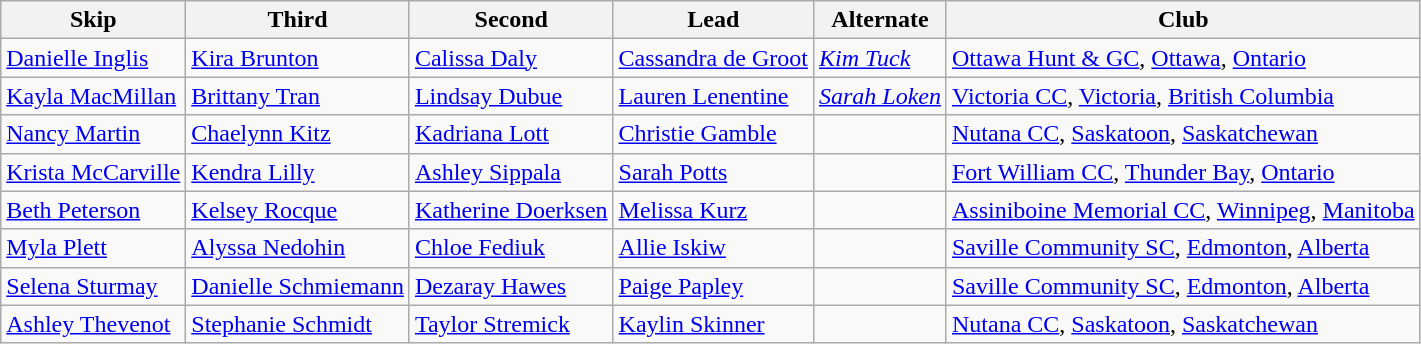<table class="wikitable">
<tr>
<th scope="col">Skip</th>
<th scope="col">Third</th>
<th scope="col">Second</th>
<th scope="col">Lead</th>
<th scope="col">Alternate</th>
<th scope="col">Club</th>
</tr>
<tr>
<td><a href='#'>Danielle Inglis</a></td>
<td><a href='#'>Kira Brunton</a></td>
<td><a href='#'>Calissa Daly</a></td>
<td><a href='#'>Cassandra de Groot</a></td>
<td><em><a href='#'>Kim Tuck</a></em></td>
<td> <a href='#'>Ottawa Hunt & GC</a>, <a href='#'>Ottawa</a>, <a href='#'>Ontario</a></td>
</tr>
<tr>
<td><a href='#'>Kayla MacMillan</a></td>
<td><a href='#'>Brittany Tran</a></td>
<td><a href='#'>Lindsay Dubue</a></td>
<td><a href='#'>Lauren Lenentine</a></td>
<td><em><a href='#'>Sarah Loken</a></em></td>
<td> <a href='#'>Victoria CC</a>, <a href='#'>Victoria</a>, <a href='#'>British Columbia</a></td>
</tr>
<tr>
<td><a href='#'>Nancy Martin</a></td>
<td><a href='#'>Chaelynn Kitz</a></td>
<td><a href='#'>Kadriana Lott</a></td>
<td><a href='#'>Christie Gamble</a></td>
<td></td>
<td> <a href='#'>Nutana CC</a>, <a href='#'>Saskatoon</a>, <a href='#'>Saskatchewan</a></td>
</tr>
<tr>
<td><a href='#'>Krista McCarville</a></td>
<td><a href='#'>Kendra Lilly</a></td>
<td><a href='#'>Ashley Sippala</a></td>
<td><a href='#'>Sarah Potts</a></td>
<td></td>
<td> <a href='#'>Fort William CC</a>, <a href='#'>Thunder Bay</a>, <a href='#'>Ontario</a></td>
</tr>
<tr>
<td><a href='#'>Beth Peterson</a></td>
<td><a href='#'>Kelsey Rocque</a></td>
<td><a href='#'>Katherine Doerksen</a></td>
<td><a href='#'>Melissa Kurz</a></td>
<td></td>
<td> <a href='#'>Assiniboine Memorial CC</a>, <a href='#'>Winnipeg</a>, <a href='#'>Manitoba</a></td>
</tr>
<tr>
<td><a href='#'>Myla Plett</a></td>
<td><a href='#'>Alyssa Nedohin</a></td>
<td><a href='#'>Chloe Fediuk</a></td>
<td><a href='#'>Allie Iskiw</a></td>
<td></td>
<td> <a href='#'>Saville Community SC</a>, <a href='#'>Edmonton</a>, <a href='#'>Alberta</a></td>
</tr>
<tr>
<td><a href='#'>Selena Sturmay</a></td>
<td><a href='#'>Danielle Schmiemann</a></td>
<td><a href='#'>Dezaray Hawes</a></td>
<td><a href='#'>Paige Papley</a></td>
<td></td>
<td> <a href='#'>Saville Community SC</a>, <a href='#'>Edmonton</a>, <a href='#'>Alberta</a></td>
</tr>
<tr>
<td><a href='#'>Ashley Thevenot</a></td>
<td><a href='#'>Stephanie Schmidt</a></td>
<td><a href='#'>Taylor Stremick</a></td>
<td><a href='#'>Kaylin Skinner</a></td>
<td></td>
<td> <a href='#'>Nutana CC</a>, <a href='#'>Saskatoon</a>, <a href='#'>Saskatchewan</a></td>
</tr>
</table>
